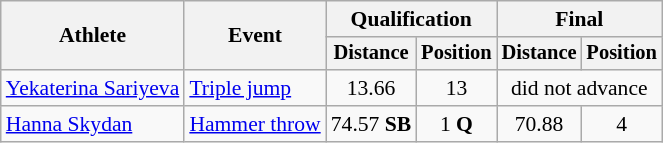<table class=wikitable style=font-size:90%>
<tr>
<th rowspan=2>Athlete</th>
<th rowspan=2>Event</th>
<th colspan=2>Qualification</th>
<th colspan=2>Final</th>
</tr>
<tr style=font-size:95%>
<th>Distance</th>
<th>Position</th>
<th>Distance</th>
<th>Position</th>
</tr>
<tr align=center>
<td align=left><a href='#'>Yekaterina Sariyeva</a></td>
<td align=left><a href='#'>Triple jump</a></td>
<td>13.66</td>
<td>13</td>
<td colspan=2>did not advance</td>
</tr>
<tr align=center>
<td align=left><a href='#'>Hanna Skydan</a></td>
<td align=left><a href='#'>Hammer throw</a></td>
<td>74.57 <strong>SB</strong></td>
<td>1 <strong>Q</strong></td>
<td>70.88</td>
<td>4</td>
</tr>
</table>
